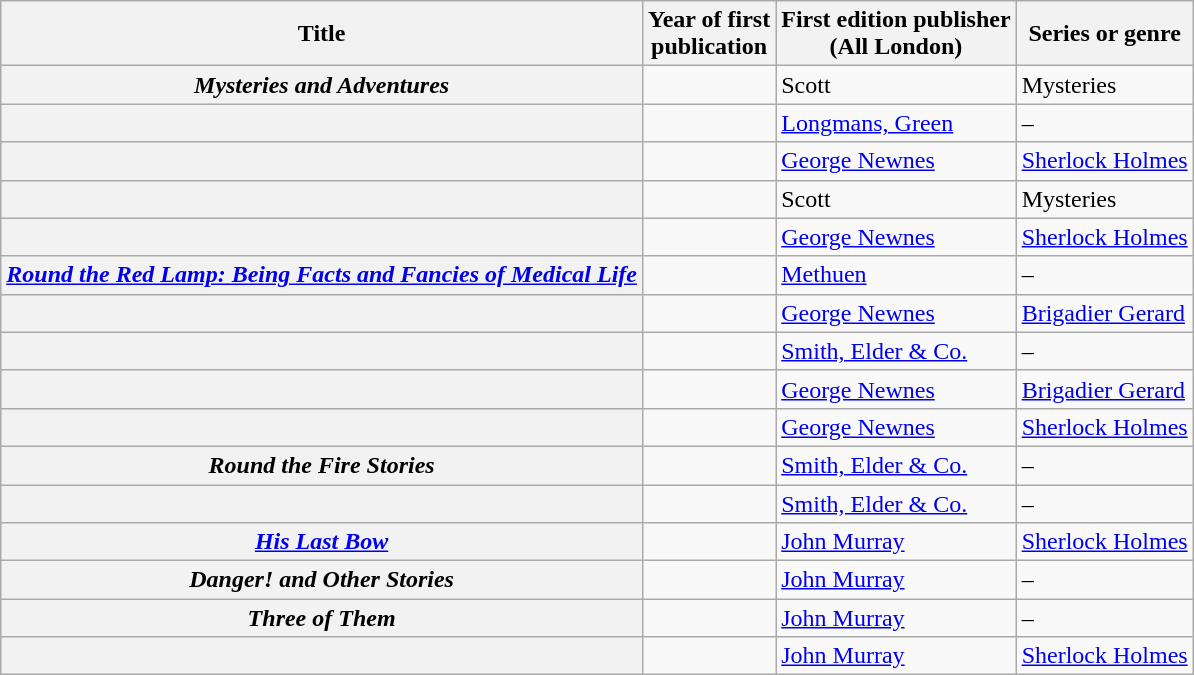<table class="wikitable plainrowheaders sortable" style="margin-right: 0;">
<tr>
<th scope="col">Title</th>
<th scope="col">Year of first<br>publication</th>
<th scope="col">First edition publisher<br>(All London)</th>
<th scope="col">Series or genre</th>
</tr>
<tr>
<th scope="row"><em>Mysteries and Adventures</em></th>
<td></td>
<td>Scott</td>
<td>Mysteries</td>
</tr>
<tr>
<th scope="row"></th>
<td></td>
<td><a href='#'>Longmans, Green</a></td>
<td>–</td>
</tr>
<tr>
<th scope="row"></th>
<td></td>
<td><a href='#'>George Newnes</a></td>
<td><a href='#'>Sherlock Holmes</a></td>
</tr>
<tr>
<th scope="row"></th>
<td></td>
<td>Scott</td>
<td>Mysteries</td>
</tr>
<tr>
<th scope="row"></th>
<td></td>
<td><a href='#'>George Newnes</a></td>
<td><a href='#'>Sherlock Holmes</a></td>
</tr>
<tr>
<th scope="row"><em><a href='#'>Round the Red Lamp: Being Facts and Fancies of Medical Life</a></em></th>
<td></td>
<td><a href='#'>Methuen</a></td>
<td>–</td>
</tr>
<tr>
<th scope="row"></th>
<td></td>
<td><a href='#'>George Newnes</a></td>
<td><a href='#'>Brigadier Gerard</a></td>
</tr>
<tr>
<th scope="row"></th>
<td></td>
<td><a href='#'>Smith, Elder & Co.</a></td>
<td>–</td>
</tr>
<tr>
<th scope="row"></th>
<td></td>
<td><a href='#'>George Newnes</a></td>
<td><a href='#'>Brigadier Gerard</a></td>
</tr>
<tr>
<th scope="row"></th>
<td></td>
<td><a href='#'>George Newnes</a></td>
<td><a href='#'>Sherlock Holmes</a></td>
</tr>
<tr>
<th scope="row"><em>Round the Fire Stories</em></th>
<td></td>
<td><a href='#'>Smith, Elder & Co.</a></td>
<td>–</td>
</tr>
<tr>
<th scope="row"></th>
<td></td>
<td><a href='#'>Smith, Elder & Co.</a></td>
<td>–</td>
</tr>
<tr>
<th scope="row"><em><a href='#'>His Last Bow</a></em></th>
<td></td>
<td><a href='#'>John Murray</a></td>
<td><a href='#'>Sherlock Holmes</a></td>
</tr>
<tr>
<th scope="row"><em>Danger! and Other Stories</em></th>
<td></td>
<td><a href='#'>John Murray</a></td>
<td>–</td>
</tr>
<tr>
<th scope="row"><em>Three of Them</em></th>
<td></td>
<td><a href='#'>John Murray</a></td>
<td>–</td>
</tr>
<tr>
<th scope="row"></th>
<td></td>
<td><a href='#'>John Murray</a></td>
<td><a href='#'>Sherlock Holmes</a></td>
</tr>
</table>
